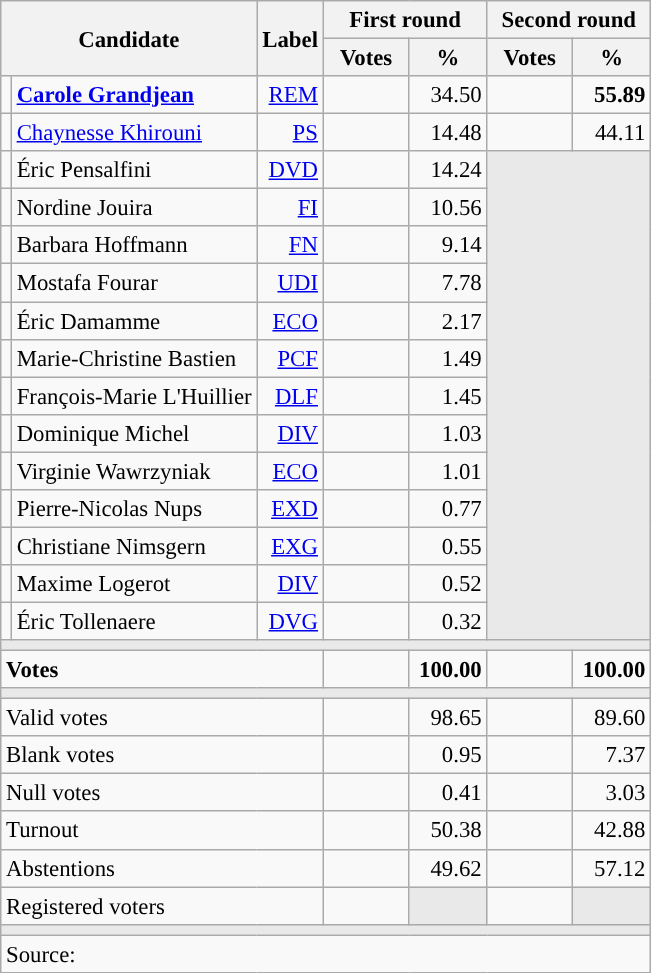<table class="wikitable" style="text-align:right;font-size:95%;">
<tr>
<th rowspan="2" colspan="2">Candidate</th>
<th rowspan="2">Label</th>
<th colspan="2">First round</th>
<th colspan="2">Second round</th>
</tr>
<tr>
<th style="width:50px;">Votes</th>
<th style="width:45px;">%</th>
<th style="width:50px;">Votes</th>
<th style="width:45px;">%</th>
</tr>
<tr>
<td style="color:inherit;background:"></td>
<td style="text-align:left;"><strong><a href='#'>Carole Grandjean</a></strong></td>
<td><a href='#'>REM</a></td>
<td></td>
<td>34.50</td>
<td><strong></strong></td>
<td><strong>55.89</strong></td>
</tr>
<tr>
<td style="color:inherit;background:"></td>
<td style="text-align:left;"><a href='#'>Chaynesse Khirouni</a></td>
<td><a href='#'>PS</a></td>
<td></td>
<td>14.48</td>
<td></td>
<td>44.11</td>
</tr>
<tr>
<td style="color:inherit;background:"></td>
<td style="text-align:left;">Éric Pensalfini</td>
<td><a href='#'>DVD</a></td>
<td></td>
<td>14.24</td>
<td colspan="2" rowspan="13" style="background:#E9E9E9;"></td>
</tr>
<tr>
<td style="color:inherit;background:"></td>
<td style="text-align:left;">Nordine Jouira</td>
<td><a href='#'>FI</a></td>
<td></td>
<td>10.56</td>
</tr>
<tr>
<td style="color:inherit;background:"></td>
<td style="text-align:left;">Barbara Hoffmann</td>
<td><a href='#'>FN</a></td>
<td></td>
<td>9.14</td>
</tr>
<tr>
<td style="color:inherit;background:"></td>
<td style="text-align:left;">Mostafa Fourar</td>
<td><a href='#'>UDI</a></td>
<td></td>
<td>7.78</td>
</tr>
<tr>
<td style="color:inherit;background:"></td>
<td style="text-align:left;">Éric Damamme</td>
<td><a href='#'>ECO</a></td>
<td></td>
<td>2.17</td>
</tr>
<tr>
<td style="color:inherit;background:"></td>
<td style="text-align:left;">Marie-Christine Bastien</td>
<td><a href='#'>PCF</a></td>
<td></td>
<td>1.49</td>
</tr>
<tr>
<td style="color:inherit;background:"></td>
<td style="text-align:left;">François-Marie L'Huillier</td>
<td><a href='#'>DLF</a></td>
<td></td>
<td>1.45</td>
</tr>
<tr>
<td style="color:inherit;background:"></td>
<td style="text-align:left;">Dominique Michel</td>
<td><a href='#'>DIV</a></td>
<td></td>
<td>1.03</td>
</tr>
<tr>
<td style="color:inherit;background:"></td>
<td style="text-align:left;">Virginie Wawrzyniak</td>
<td><a href='#'>ECO</a></td>
<td></td>
<td>1.01</td>
</tr>
<tr>
<td style="color:inherit;background:"></td>
<td style="text-align:left;">Pierre-Nicolas Nups</td>
<td><a href='#'>EXD</a></td>
<td></td>
<td>0.77</td>
</tr>
<tr>
<td style="color:inherit;background:"></td>
<td style="text-align:left;">Christiane Nimsgern</td>
<td><a href='#'>EXG</a></td>
<td></td>
<td>0.55</td>
</tr>
<tr>
<td style="color:inherit;background:"></td>
<td style="text-align:left;">Maxime Logerot</td>
<td><a href='#'>DIV</a></td>
<td></td>
<td>0.52</td>
</tr>
<tr>
<td style="color:inherit;background:"></td>
<td style="text-align:left;">Éric Tollenaere</td>
<td><a href='#'>DVG</a></td>
<td></td>
<td>0.32</td>
</tr>
<tr>
<td colspan="7" style="background:#E9E9E9;"></td>
</tr>
<tr style="font-weight:bold;">
<td colspan="3" style="text-align:left;">Votes</td>
<td></td>
<td>100.00</td>
<td></td>
<td>100.00</td>
</tr>
<tr>
<td colspan="7" style="background:#E9E9E9;"></td>
</tr>
<tr>
<td colspan="3" style="text-align:left;">Valid votes</td>
<td></td>
<td>98.65</td>
<td></td>
<td>89.60</td>
</tr>
<tr>
<td colspan="3" style="text-align:left;">Blank votes</td>
<td></td>
<td>0.95</td>
<td></td>
<td>7.37</td>
</tr>
<tr>
<td colspan="3" style="text-align:left;">Null votes</td>
<td></td>
<td>0.41</td>
<td></td>
<td>3.03</td>
</tr>
<tr>
<td colspan="3" style="text-align:left;">Turnout</td>
<td></td>
<td>50.38</td>
<td></td>
<td>42.88</td>
</tr>
<tr>
<td colspan="3" style="text-align:left;">Abstentions</td>
<td></td>
<td>49.62</td>
<td></td>
<td>57.12</td>
</tr>
<tr>
<td colspan="3" style="text-align:left;">Registered voters</td>
<td></td>
<td style="background:#E9E9E9;"></td>
<td></td>
<td style="background:#E9E9E9;"></td>
</tr>
<tr>
<td colspan="7" style="background:#E9E9E9;"></td>
</tr>
<tr>
<td colspan="7" style="text-align:left;">Source: </td>
</tr>
</table>
